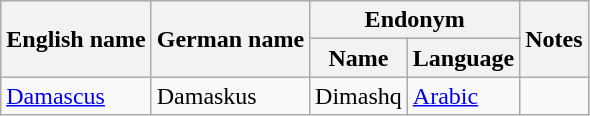<table class="wikitable sortable mw-collapsible">
<tr>
<th rowspan="2">English name</th>
<th rowspan="2">German name</th>
<th colspan="2">Endonym</th>
<th rowspan="2">Notes</th>
</tr>
<tr>
<th>Name</th>
<th>Language</th>
</tr>
<tr>
<td><a href='#'>Damascus</a></td>
<td>Damaskus</td>
<td>Dimashq</td>
<td><a href='#'>Arabic</a></td>
<td></td>
</tr>
</table>
